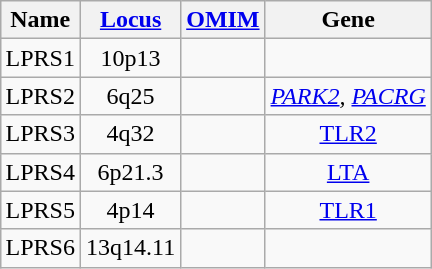<table class="wikitable" style="float: right; margin-left:15px; text-align:center">
<tr>
<th>Name</th>
<th><a href='#'>Locus</a></th>
<th><a href='#'>OMIM</a></th>
<th>Gene</th>
</tr>
<tr>
<td>LPRS1</td>
<td>10p13</td>
<td></td>
<td></td>
</tr>
<tr>
<td>LPRS2</td>
<td>6q25</td>
<td></td>
<td><em><a href='#'>PARK2</a>, <a href='#'>PACRG</a></td>
</tr>
<tr '>
<td>LPRS3</td>
<td>4q32</td>
<td></td>
<td></em><a href='#'>TLR2</a><em></td>
</tr>
<tr>
<td>LPRS4</td>
<td>6p21.3</td>
<td></td>
<td></em><a href='#'>LTA</a><em></td>
</tr>
<tr>
<td>LPRS5</td>
<td>4p14</td>
<td></td>
<td></em><a href='#'>TLR1</a><em></td>
</tr>
<tr>
<td>LPRS6</td>
<td>13q14.11</td>
<td></td>
<td></td>
</tr>
</table>
